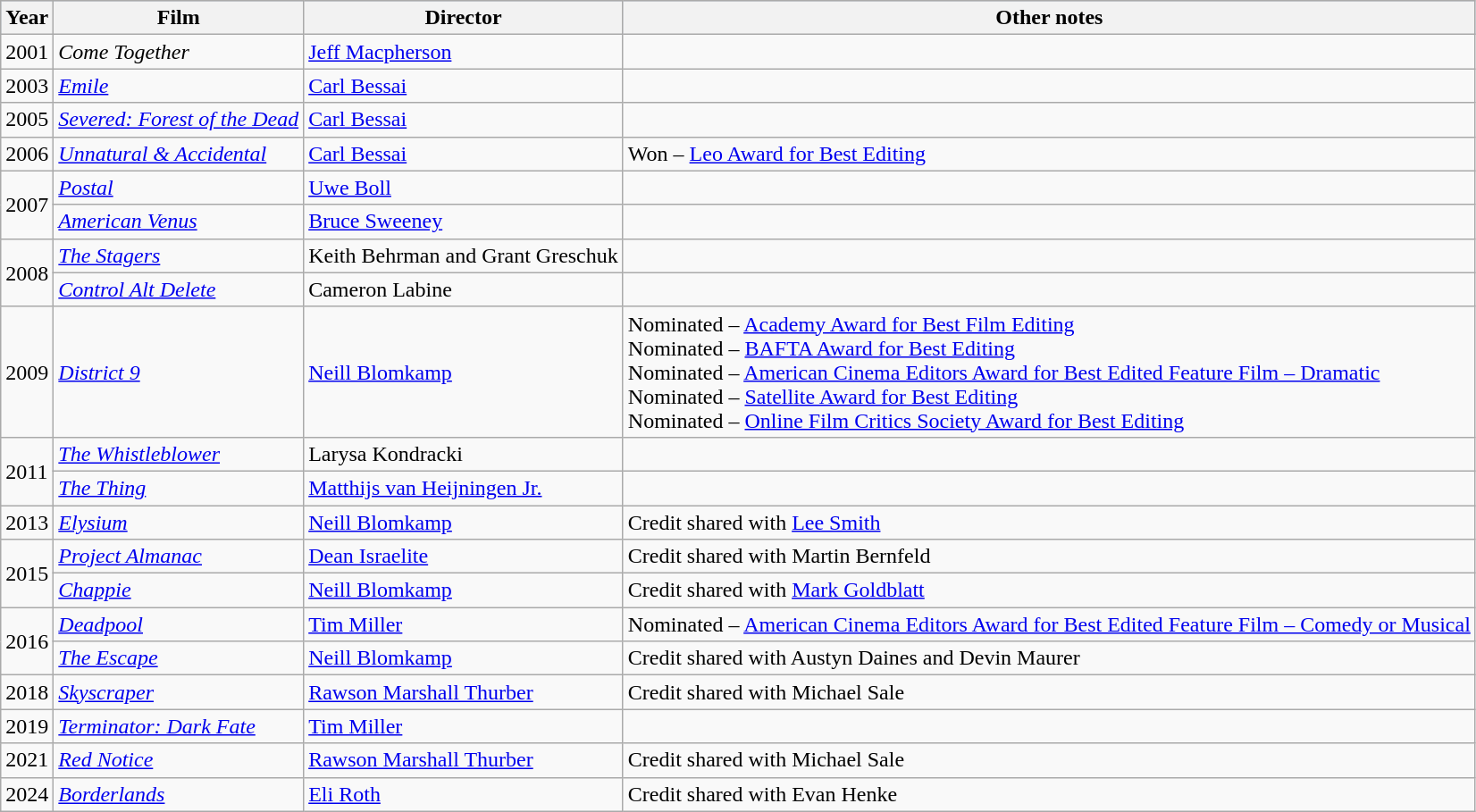<table class="wikitable">
<tr style="background:#b0c4de; text-align:center;">
<th>Year</th>
<th>Film</th>
<th>Director</th>
<th>Other notes</th>
</tr>
<tr>
<td>2001</td>
<td><em>Come Together</em></td>
<td><a href='#'>Jeff Macpherson</a></td>
<td></td>
</tr>
<tr>
<td>2003</td>
<td><em><a href='#'>Emile</a></em></td>
<td><a href='#'>Carl Bessai</a></td>
<td></td>
</tr>
<tr>
<td>2005</td>
<td><em><a href='#'>Severed: Forest of the Dead</a></em></td>
<td><a href='#'>Carl Bessai</a></td>
<td></td>
</tr>
<tr>
<td>2006</td>
<td><em><a href='#'>Unnatural & Accidental</a></em></td>
<td><a href='#'>Carl Bessai</a></td>
<td>Won – <a href='#'>Leo Award for Best Editing</a></td>
</tr>
<tr>
<td rowspan="2">2007</td>
<td><em><a href='#'>Postal</a></em></td>
<td><a href='#'>Uwe Boll</a></td>
<td></td>
</tr>
<tr>
<td><em><a href='#'>American Venus</a></em></td>
<td><a href='#'>Bruce Sweeney</a></td>
<td></td>
</tr>
<tr>
<td rowspan="2">2008</td>
<td><em><a href='#'>The Stagers</a></em></td>
<td>Keith Behrman and Grant Greschuk</td>
<td></td>
</tr>
<tr>
<td><em><a href='#'>Control Alt Delete</a></em></td>
<td>Cameron Labine</td>
<td></td>
</tr>
<tr>
<td>2009</td>
<td><em><a href='#'>District 9</a></em></td>
<td><a href='#'>Neill Blomkamp</a></td>
<td>Nominated – <a href='#'>Academy Award for Best Film Editing</a><br>Nominated – <a href='#'>BAFTA Award for Best Editing</a><br>Nominated – <a href='#'>American Cinema Editors Award for Best Edited Feature Film – Dramatic</a><br>Nominated – <a href='#'>Satellite Award for Best Editing</a><br>Nominated – <a href='#'>Online Film Critics Society Award for Best Editing</a></td>
</tr>
<tr>
<td rowspan="2">2011</td>
<td><em><a href='#'>The Whistleblower</a></em></td>
<td>Larysa Kondracki</td>
<td></td>
</tr>
<tr>
<td><em><a href='#'>The Thing</a></em></td>
<td><a href='#'>Matthijs van Heijningen Jr.</a></td>
<td></td>
</tr>
<tr>
<td>2013</td>
<td><em><a href='#'>Elysium</a></em></td>
<td><a href='#'>Neill Blomkamp</a></td>
<td>Credit shared with <a href='#'>Lee Smith</a></td>
</tr>
<tr>
<td rowspan="2">2015</td>
<td><em><a href='#'>Project Almanac</a></em></td>
<td><a href='#'>Dean Israelite</a></td>
<td>Credit shared with Martin Bernfeld</td>
</tr>
<tr>
<td><em><a href='#'>Chappie</a></em></td>
<td><a href='#'>Neill Blomkamp</a></td>
<td>Credit shared with <a href='#'>Mark Goldblatt</a></td>
</tr>
<tr>
<td rowspan="2">2016</td>
<td><em><a href='#'>Deadpool</a></em></td>
<td><a href='#'>Tim Miller</a></td>
<td>Nominated – <a href='#'>American Cinema Editors Award for Best Edited Feature Film – Comedy or Musical</a></td>
</tr>
<tr>
<td><em><a href='#'>The Escape</a></em></td>
<td><a href='#'>Neill Blomkamp</a></td>
<td>Credit shared with Austyn Daines and Devin Maurer</td>
</tr>
<tr>
<td>2018</td>
<td><em><a href='#'>Skyscraper</a></em></td>
<td><a href='#'>Rawson Marshall Thurber</a></td>
<td>Credit shared with Michael Sale</td>
</tr>
<tr>
<td>2019</td>
<td><em><a href='#'>Terminator: Dark Fate</a></em></td>
<td><a href='#'>Tim Miller</a></td>
<td></td>
</tr>
<tr>
<td>2021</td>
<td><em><a href='#'>Red Notice</a></em></td>
<td><a href='#'>Rawson Marshall Thurber</a></td>
<td>Credit shared with Michael Sale</td>
</tr>
<tr>
<td>2024</td>
<td><em><a href='#'>Borderlands</a></em></td>
<td><a href='#'>Eli Roth</a></td>
<td>Credit shared with Evan Henke</td>
</tr>
</table>
